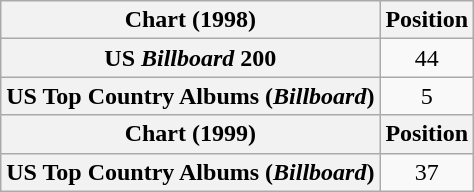<table class="wikitable plainrowheaders" style="text-align:center">
<tr>
<th scope="col">Chart (1998)</th>
<th scope="col">Position</th>
</tr>
<tr>
<th scope="row">US <em>Billboard</em> 200</th>
<td>44</td>
</tr>
<tr>
<th scope="row">US Top Country Albums (<em>Billboard</em>)</th>
<td>5</td>
</tr>
<tr>
<th scope="col">Chart (1999)</th>
<th scope="col">Position</th>
</tr>
<tr>
<th scope="row">US Top Country Albums (<em>Billboard</em>)</th>
<td>37</td>
</tr>
</table>
